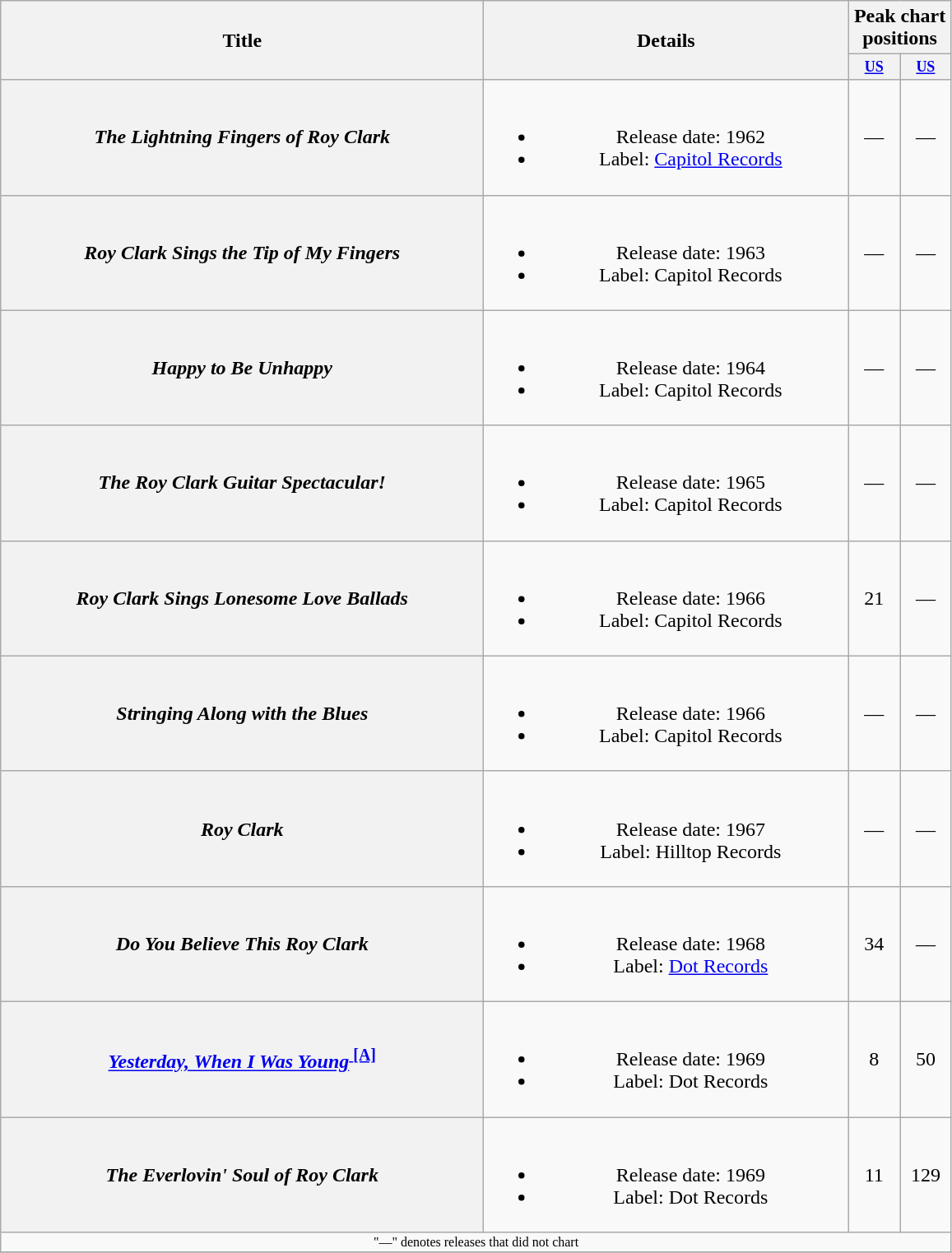<table class="wikitable plainrowheaders" style="text-align:center;">
<tr>
<th rowspan="2" style="width:24em;">Title</th>
<th rowspan="2" style="width:18em;">Details</th>
<th colspan="2">Peak chart<br>positions</th>
</tr>
<tr style="font-size:smaller;">
<th scope="col" style="width:3em;font-size:90%;"><a href='#'>US </a><br></th>
<th scope="col" style="width:3em;font-size:90%;"><a href='#'>US</a><br></th>
</tr>
<tr>
<th scope="row"><em>The Lightning Fingers of Roy Clark</em></th>
<td><br><ul><li>Release date: 1962</li><li>Label: <a href='#'>Capitol Records</a></li></ul></td>
<td>—</td>
<td>—</td>
</tr>
<tr>
<th scope="row"><em>Roy Clark Sings the Tip of My Fingers</em></th>
<td><br><ul><li>Release date: 1963</li><li>Label: Capitol Records</li></ul></td>
<td>—</td>
<td>—</td>
</tr>
<tr>
<th scope="row"><em>Happy to Be Unhappy</em></th>
<td><br><ul><li>Release date: 1964</li><li>Label: Capitol Records</li></ul></td>
<td>—</td>
<td>—</td>
</tr>
<tr>
<th scope="row"><em>The Roy Clark Guitar Spectacular!</em></th>
<td><br><ul><li>Release date: 1965</li><li>Label: Capitol Records</li></ul></td>
<td>—</td>
<td>—</td>
</tr>
<tr>
<th scope="row"><em>Roy Clark Sings Lonesome Love Ballads</em></th>
<td><br><ul><li>Release date: 1966</li><li>Label: Capitol Records</li></ul></td>
<td>21</td>
<td>—</td>
</tr>
<tr>
<th scope="row"><em>Stringing Along with the Blues</em></th>
<td><br><ul><li>Release date: 1966</li><li>Label: Capitol Records</li></ul></td>
<td>—</td>
<td>—</td>
</tr>
<tr>
<th scope="row"><em>Roy Clark</em></th>
<td><br><ul><li>Release date: 1967</li><li>Label: Hilltop Records</li></ul></td>
<td>—</td>
<td>—</td>
</tr>
<tr>
<th scope="row"><em>Do You Believe This Roy Clark</em></th>
<td><br><ul><li>Release date: 1968</li><li>Label: <a href='#'>Dot Records</a></li></ul></td>
<td>34</td>
<td>—</td>
</tr>
<tr>
<th scope="row"><em><a href='#'>Yesterday, When I Was Young</a></em><sup><span></span><a href='#'> <strong>[A]</strong></a></sup></th>
<td><br><ul><li>Release date: 1969</li><li>Label: Dot Records</li></ul></td>
<td>8</td>
<td>50</td>
</tr>
<tr>
<th scope="row"><em>The Everlovin' Soul of Roy Clark</em></th>
<td><br><ul><li>Release date: 1969</li><li>Label: Dot Records</li></ul></td>
<td>11</td>
<td>129</td>
</tr>
<tr>
<td colspan="4" style="font-size: 8pt">"—" denotes releases that did not chart</td>
</tr>
<tr>
</tr>
</table>
